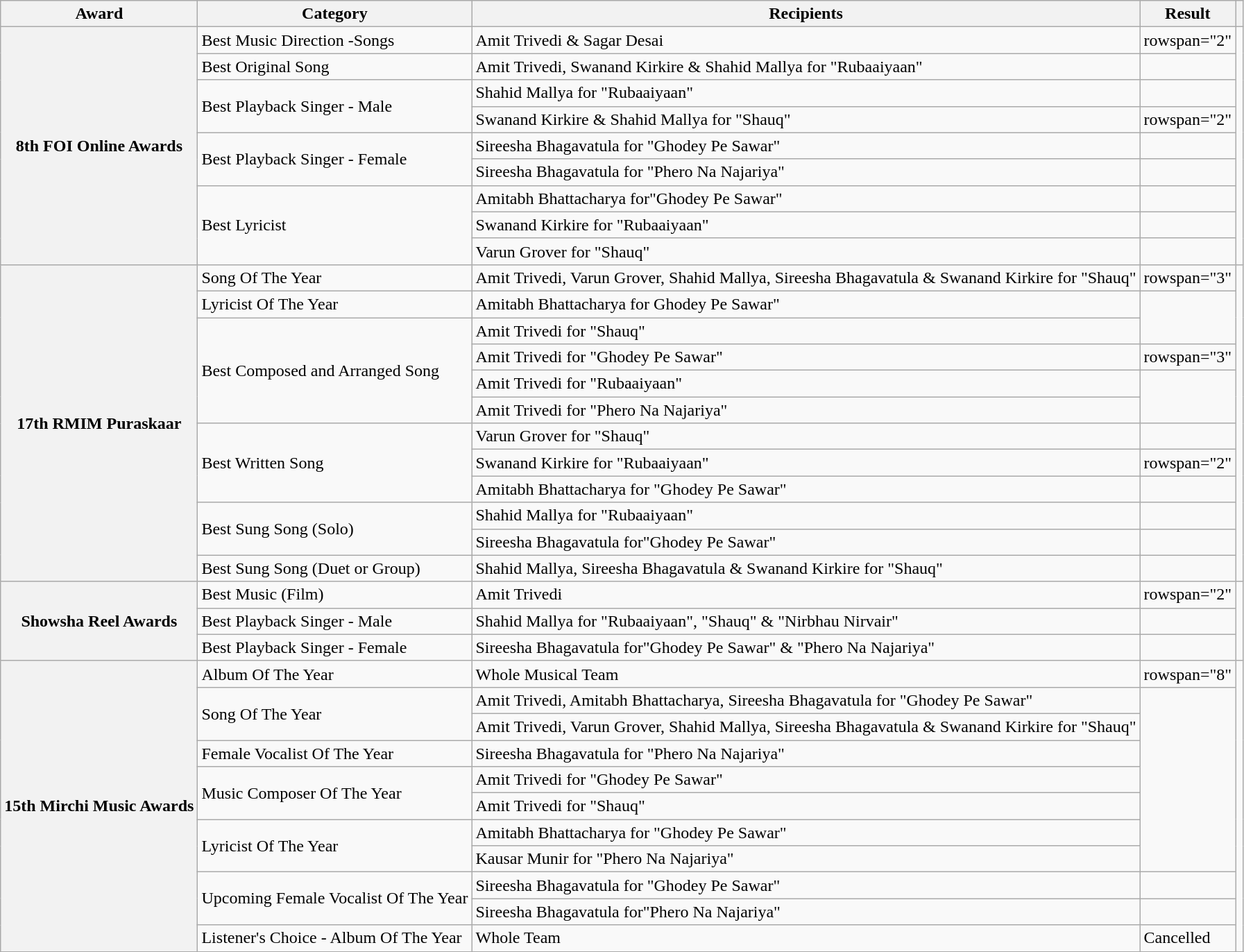<table class="wikitable plainrowheaders sortable">
<tr>
<th scope="col">Award</th>
<th scope="col">Category</th>
<th scope="col">Recipients</th>
<th scope="col">Result</th>
<th scope="col" class="unsortable"></th>
</tr>
<tr>
<th scope="row" rowspan="9">8th FOI Online Awards</th>
<td>Best Music Direction -Songs</td>
<td>Amit Trivedi & Sagar Desai</td>
<td>rowspan="2" </td>
<td rowspan="9"></td>
</tr>
<tr>
<td>Best Original Song</td>
<td>Amit Trivedi, Swanand Kirkire & Shahid Mallya for "Rubaaiyaan"</td>
</tr>
<tr>
<td rowspan="2">Best Playback Singer - Male</td>
<td>Shahid Mallya for "Rubaaiyaan"</td>
<td></td>
</tr>
<tr>
<td>Swanand Kirkire & Shahid Mallya for "Shauq"</td>
<td>rowspan="2" </td>
</tr>
<tr>
<td rowspan="2">Best Playback Singer - Female</td>
<td>Sireesha Bhagavatula for "Ghodey Pe Sawar"</td>
</tr>
<tr>
<td>Sireesha Bhagavatula for "Phero Na Najariya"</td>
<td></td>
</tr>
<tr>
<td rowspan="3">Best Lyricist</td>
<td>Amitabh Bhattacharya for"Ghodey Pe Sawar"</td>
<td></td>
</tr>
<tr>
<td>Swanand Kirkire for "Rubaaiyaan"</td>
<td></td>
</tr>
<tr>
<td>Varun Grover for "Shauq"</td>
<td></td>
</tr>
<tr>
<th scope="row" rowspan="12">17th RMIM Puraskaar</th>
<td>Song Of The Year</td>
<td>Amit Trivedi, Varun Grover, Shahid Mallya, Sireesha Bhagavatula & Swanand Kirkire for "Shauq"</td>
<td>rowspan="3" </td>
<td rowspan="12"></td>
</tr>
<tr>
<td>Lyricist Of The Year</td>
<td>Amitabh Bhattacharya for Ghodey Pe Sawar"</td>
</tr>
<tr>
<td rowspan="4">Best Composed and Arranged Song</td>
<td>Amit Trivedi for "Shauq"</td>
</tr>
<tr>
<td>Amit Trivedi for "Ghodey Pe Sawar"</td>
<td>rowspan="3" </td>
</tr>
<tr>
<td>Amit Trivedi for "Rubaaiyaan"</td>
</tr>
<tr>
<td>Amit Trivedi for "Phero Na Najariya"</td>
</tr>
<tr>
<td rowspan="3">Best Written Song</td>
<td>Varun Grover for "Shauq"</td>
<td></td>
</tr>
<tr>
<td>Swanand Kirkire for "Rubaaiyaan"</td>
<td>rowspan="2" </td>
</tr>
<tr>
<td>Amitabh Bhattacharya for "Ghodey Pe Sawar"</td>
</tr>
<tr>
<td rowspan="2">Best Sung Song (Solo)</td>
<td>Shahid Mallya for "Rubaaiyaan"</td>
<td></td>
</tr>
<tr>
<td>Sireesha Bhagavatula for"Ghodey Pe Sawar"</td>
<td></td>
</tr>
<tr>
<td>Best Sung Song (Duet or Group)</td>
<td>Shahid Mallya, Sireesha Bhagavatula & Swanand Kirkire for "Shauq"</td>
<td></td>
</tr>
<tr>
<th scope="row" rowspan="3">Showsha Reel Awards</th>
<td>Best Music (Film)</td>
<td>Amit Trivedi</td>
<td>rowspan="2" </td>
<td rowspan="3"></td>
</tr>
<tr>
<td>Best Playback Singer - Male</td>
<td>Shahid Mallya for "Rubaaiyaan", "Shauq" & "Nirbhau Nirvair"</td>
</tr>
<tr>
<td>Best Playback Singer - Female</td>
<td>Sireesha Bhagavatula for"Ghodey Pe Sawar" & "Phero Na Najariya"</td>
<td></td>
</tr>
<tr>
<th scope="row" rowspan="11">15th Mirchi Music Awards</th>
<td>Album Of The Year</td>
<td>Whole Musical Team</td>
<td>rowspan="8" </td>
<td rowspan="11"></td>
</tr>
<tr>
<td rowspan="2">Song Of The Year</td>
<td>Amit Trivedi, Amitabh Bhattacharya, Sireesha Bhagavatula for "Ghodey Pe Sawar"</td>
</tr>
<tr>
<td>Amit Trivedi, Varun Grover, Shahid Mallya, Sireesha Bhagavatula & Swanand Kirkire for "Shauq"</td>
</tr>
<tr>
<td>Female Vocalist Of The Year</td>
<td>Sireesha Bhagavatula for "Phero Na Najariya"</td>
</tr>
<tr>
<td rowspan="2">Music Composer Of The Year</td>
<td>Amit Trivedi for "Ghodey Pe Sawar"</td>
</tr>
<tr>
<td>Amit Trivedi for "Shauq"</td>
</tr>
<tr>
<td rowspan="2">Lyricist Of The Year</td>
<td>Amitabh Bhattacharya for "Ghodey Pe Sawar"</td>
</tr>
<tr>
<td>Kausar Munir for "Phero Na Najariya"</td>
</tr>
<tr>
<td rowspan="2">Upcoming Female Vocalist Of The Year</td>
<td>Sireesha Bhagavatula for "Ghodey Pe Sawar"</td>
<td></td>
</tr>
<tr>
<td>Sireesha Bhagavatula for"Phero Na Najariya"</td>
<td></td>
</tr>
<tr>
<td>Listener's Choice - Album Of The Year</td>
<td>Whole Team</td>
<td>Cancelled</td>
</tr>
<tr>
</tr>
</table>
